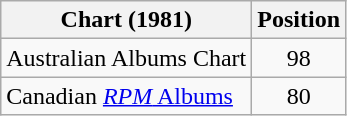<table class="wikitable sortable" style="text-align:center;">
<tr>
<th scope="col">Chart (1981)</th>
<th scope="col">Position</th>
</tr>
<tr>
<td scope="row" align="left">Australian Albums Chart</td>
<td>98</td>
</tr>
<tr>
<td scope="row" align="left">Canadian <a href='#'><em>RPM</em> Albums</a></td>
<td>80</td>
</tr>
</table>
